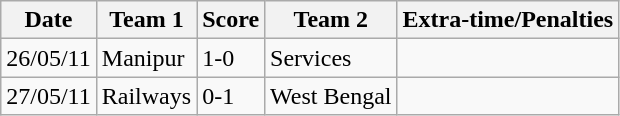<table class="wikitable">
<tr>
<th>Date</th>
<th>Team 1</th>
<th>Score</th>
<th>Team 2</th>
<th>Extra-time/Penalties</th>
</tr>
<tr>
<td>26/05/11</td>
<td>Manipur</td>
<td>1-0</td>
<td>Services</td>
<td></td>
</tr>
<tr>
<td>27/05/11</td>
<td>Railways</td>
<td>0-1</td>
<td>West Bengal</td>
<td></td>
</tr>
</table>
